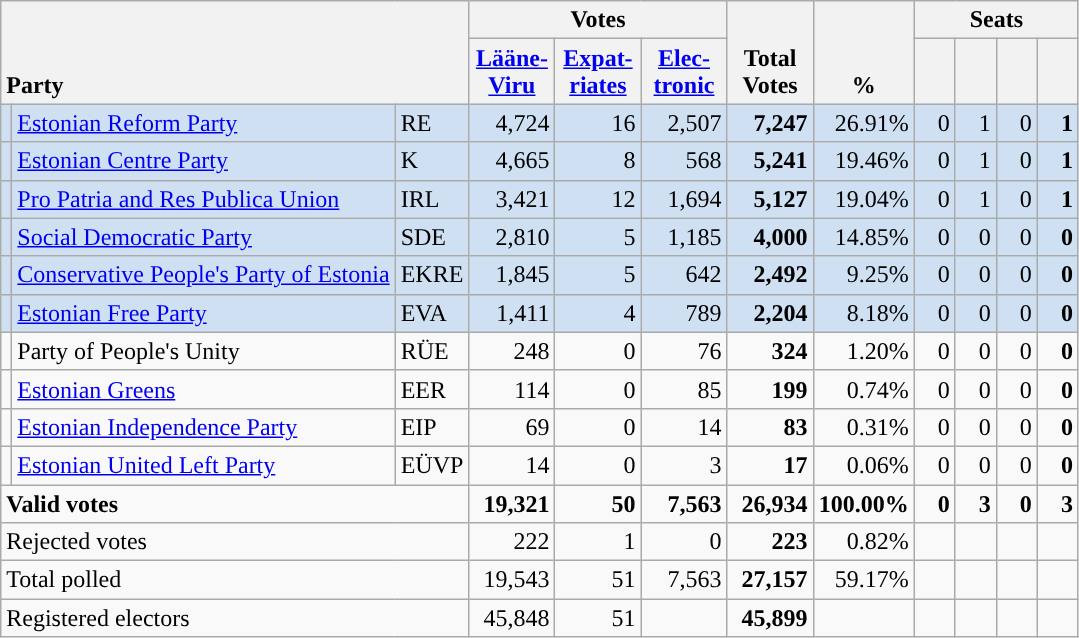<table class="wikitable" border="1" style="text-align:right;">
<tr>
<th style="text-align:left;" valign=bottom rowspan=2 colspan=3>Party</th>
<th colspan=3>Votes</th>
<th align=center valign=bottom rowspan=2 width="50">Total Votes</th>
<th align=center valign=bottom rowspan=2 width="50">%</th>
<th colspan=4>Seats</th>
</tr>
<tr>
<th align=center valign=bottom width="50"><a href='#'>Lääne- Viru</a></th>
<th align=center valign=bottom width="50"><a href='#'>Expat- riates</a></th>
<th align=center valign=bottom width="50"><a href='#'>Elec- tronic</a></th>
<th align=center valign=bottom width="20"><small></small></th>
<th align=center valign=bottom width="20"><small></small></th>
<th align=center valign=bottom width="20"><small></small></th>
<th align=center valign=bottom width="20"><small></small></th>
</tr>
<tr style="background:#CEE0F2;">
<td style="background:"></td>
<td align=left><a href='#'>Estonian Reform Party</a></td>
<td align=left>RE</td>
<td>4,724</td>
<td>16</td>
<td>2,507</td>
<td><strong>7,247</strong></td>
<td>26.91%</td>
<td>0</td>
<td>1</td>
<td>0</td>
<td><strong>1</strong></td>
</tr>
<tr style="background:#CEE0F2;">
<td style="background:"></td>
<td align=left><a href='#'>Estonian Centre Party</a></td>
<td align=left>K</td>
<td>4,665</td>
<td>8</td>
<td>568</td>
<td><strong>5,241</strong></td>
<td>19.46%</td>
<td>0</td>
<td>1</td>
<td>0</td>
<td><strong>1</strong></td>
</tr>
<tr style="background:#CEE0F2;">
<td style="background:"></td>
<td align=left><a href='#'>Pro Patria and Res Publica Union</a></td>
<td align=left>IRL</td>
<td>3,421</td>
<td>12</td>
<td>1,694</td>
<td><strong>5,127</strong></td>
<td>19.04%</td>
<td>0</td>
<td>1</td>
<td>0</td>
<td><strong>1</strong></td>
</tr>
<tr style="background:#CEE0F2;">
<td style="background:"></td>
<td align=left><a href='#'>Social Democratic Party</a></td>
<td align=left>SDE</td>
<td>2,810</td>
<td>5</td>
<td>1,185</td>
<td><strong>4,000</strong></td>
<td>14.85%</td>
<td>0</td>
<td>0</td>
<td>0</td>
<td><strong>0</strong></td>
</tr>
<tr style="background:#CEE0F2;">
<td style="background:"></td>
<td align=left><a href='#'>Conservative People's Party of Estonia</a></td>
<td align=left>EKRE</td>
<td>1,845</td>
<td>5</td>
<td>642</td>
<td><strong>2,492</strong></td>
<td>9.25%</td>
<td>0</td>
<td>0</td>
<td>0</td>
<td><strong>0</strong></td>
</tr>
<tr style="background:#CEE0F2;">
<td style="background:"></td>
<td align=left><a href='#'>Estonian Free Party</a></td>
<td align=left>EVA</td>
<td>1,411</td>
<td>4</td>
<td>789</td>
<td><strong>2,204</strong></td>
<td>8.18%</td>
<td>0</td>
<td>0</td>
<td>0</td>
<td><strong>0</strong></td>
</tr>
<tr>
<td></td>
<td align=left>Party of People's Unity</td>
<td align=left>RÜE</td>
<td>248</td>
<td>0</td>
<td>76</td>
<td><strong>324</strong></td>
<td>1.20%</td>
<td>0</td>
<td>0</td>
<td>0</td>
<td><strong>0</strong></td>
</tr>
<tr>
<td style="background:"></td>
<td align=left><a href='#'>Estonian Greens</a></td>
<td align=left>EER</td>
<td>114</td>
<td>0</td>
<td>85</td>
<td><strong>199</strong></td>
<td>0.74%</td>
<td>0</td>
<td>0</td>
<td>0</td>
<td><strong>0</strong></td>
</tr>
<tr>
<td style="background:"></td>
<td align=left><a href='#'>Estonian Independence Party</a></td>
<td align=left>EIP</td>
<td>69</td>
<td>0</td>
<td>14</td>
<td><strong>83</strong></td>
<td>0.31%</td>
<td>0</td>
<td>0</td>
<td>0</td>
<td><strong>0</strong></td>
</tr>
<tr>
<td style="background:"></td>
<td align=left><a href='#'>Estonian United Left Party</a></td>
<td align=left>EÜVP</td>
<td>14</td>
<td>0</td>
<td>3</td>
<td><strong>17</strong></td>
<td>0.06%</td>
<td>0</td>
<td>0</td>
<td>0</td>
<td><strong>0</strong></td>
</tr>
<tr style="font-weight:bold">
<td align=left colspan=3>Valid votes</td>
<td>19,321</td>
<td>50</td>
<td>7,563</td>
<td>26,934</td>
<td>100.00%</td>
<td>0</td>
<td>3</td>
<td>0</td>
<td>3</td>
</tr>
<tr>
<td align=left colspan=3>Rejected votes</td>
<td>222</td>
<td>1</td>
<td>0</td>
<td><strong>223</strong></td>
<td>0.82%</td>
<td></td>
<td></td>
<td></td>
<td></td>
</tr>
<tr>
<td align=left colspan=3>Total polled</td>
<td>19,543</td>
<td>51</td>
<td>7,563</td>
<td><strong>27,157</strong></td>
<td>59.17%</td>
<td></td>
<td></td>
<td></td>
<td></td>
</tr>
<tr>
<td align=left colspan=3>Registered electors</td>
<td>45,848</td>
<td>51</td>
<td></td>
<td><strong>45,899</strong></td>
<td></td>
<td></td>
<td></td>
<td></td>
<td></td>
</tr>
</table>
